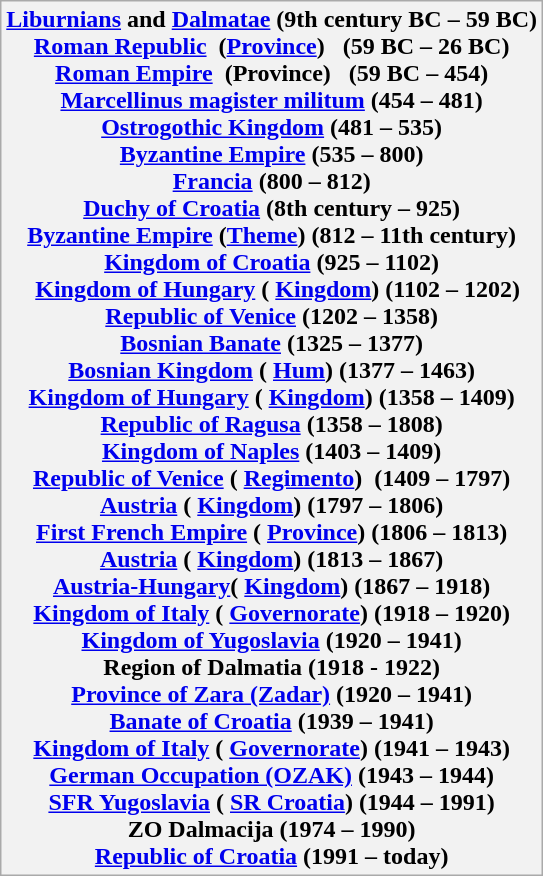<table class="wikitable">
<tr>
<th> <a href='#'>Liburnians</a> and <a href='#'>Dalmatae</a> (9th century BC – 59 BC)<br> <a href='#'>Roman Republic</a>  (<a href='#'>Province</a>)   (59 BC – 26 BC)<br> <a href='#'>Roman Empire</a>  (Province)   (59 BC – 454)<br> <a href='#'>Marcellinus magister militum</a> (454 – 481)<br> <a href='#'>Ostrogothic Kingdom</a> (481 – 535)<br> <a href='#'>Byzantine Empire</a> (535 – 800)<br> <a href='#'>Francia</a> (800 – 812)<br> <a href='#'>Duchy of Croatia</a> (8th century – 925)<br> <a href='#'>Byzantine Empire</a> (<a href='#'>Theme</a>) (812 – 11th century)<br> <a href='#'>Kingdom of Croatia</a> (925 – 1102)<br>  <a href='#'>Kingdom of Hungary</a> ( <a href='#'>Kingdom</a>) (1102 – 1202)<br> <a href='#'>Republic of Venice</a> (1202 – 1358)<br> <a href='#'>Bosnian Banate</a> (1325 – 1377)<br> <a href='#'>Bosnian Kingdom</a> ( <a href='#'>Hum</a>) (1377 – 1463)<br> <a href='#'>Kingdom of Hungary</a> ( <a href='#'>Kingdom</a>) (1358 – 1409)<br> <a href='#'>Republic of Ragusa</a> (1358 – 1808)<br> <a href='#'>Kingdom of Naples</a> (1403 – 1409)<br> <a href='#'>Republic of Venice</a> ( <a href='#'>Regimento</a>)  (1409 – 1797)<br> <a href='#'>Austria</a> ( <a href='#'>Kingdom</a>) (1797 – 1806)<br> <a href='#'>First French Empire</a> ( <a href='#'>Province</a>) (1806 – 1813)<br> <a href='#'>Austria</a> ( <a href='#'>Kingdom</a>) (1813 – 1867)<br> <a href='#'>Austria-Hungary</a>( <a href='#'>Kingdom</a>) (1867 – 1918)<br> <a href='#'>Kingdom of Italy</a> ( <a href='#'>Governorate</a>) (1918 – 1920)<br> <a href='#'>Kingdom of Yugoslavia</a> (1920 – 1941)<br> Region of Dalmatia (1918 - 1922)<br> <a href='#'>Province of Zara (Zadar)</a> (1920 – 1941)<br> <a href='#'>Banate of Croatia</a> (1939 – 1941)<br> <a href='#'>Kingdom of Italy</a> ( <a href='#'>Governorate</a>) (1941 – 1943)<br>  <a href='#'>German Occupation (OZAK)</a> (1943 – 1944)<br> <a href='#'>SFR Yugoslavia</a> ( <a href='#'>SR Croatia</a>) (1944 – 1991)<br>  ZO Dalmacija (1974 – 1990)<br> <a href='#'>Republic of Croatia</a> (1991 – today)</th>
</tr>
</table>
